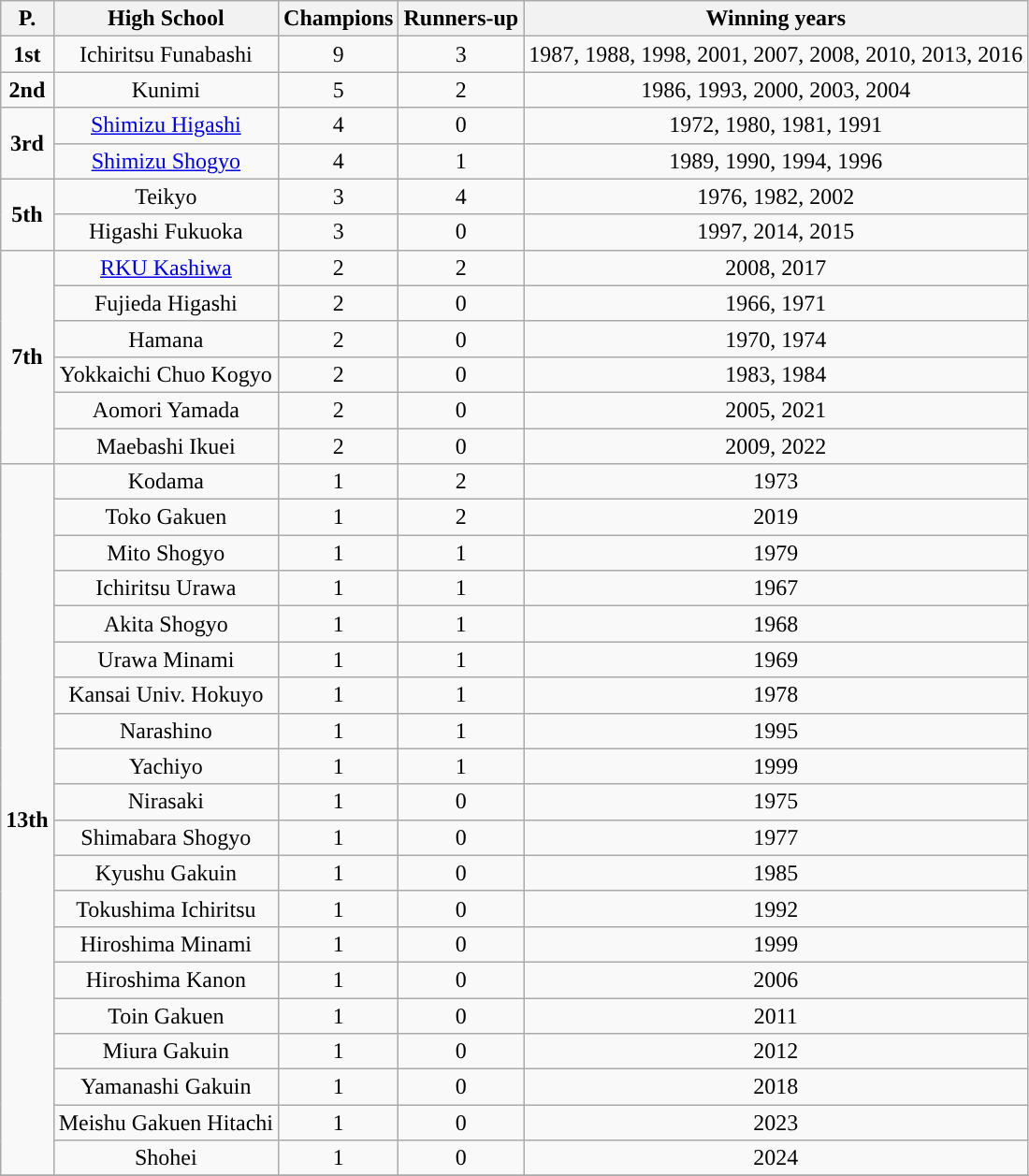<table class="wikitable sortable" style="text-align: center;">
<tr>
<th>P.</th>
<th>High School</th>
<th>Champions</th>
<th>Runners-up</th>
<th>Winning years</th>
</tr>
<tr>
<td><strong>1st</strong></td>
<td>Ichiritsu Funabashi</td>
<td>9</td>
<td>3</td>
<td>1987, 1988, 1998, 2001, 2007, 2008, 2010, 2013, 2016</td>
</tr>
<tr>
<td><strong>2nd</strong></td>
<td>Kunimi</td>
<td>5</td>
<td>2</td>
<td>1986, 1993, 2000, 2003, 2004</td>
</tr>
<tr>
<td rowspan="2"><strong>3rd</strong></td>
<td><a href='#'>Shimizu Higashi</a></td>
<td>4</td>
<td>0</td>
<td>1972, 1980, 1981, 1991</td>
</tr>
<tr>
<td><a href='#'>Shimizu Shogyo</a></td>
<td>4</td>
<td>1</td>
<td>1989, 1990, 1994, 1996</td>
</tr>
<tr>
<td rowspan="2"><strong>5th</strong></td>
<td>Teikyo</td>
<td>3</td>
<td>4</td>
<td>1976, 1982, 2002</td>
</tr>
<tr>
<td>Higashi Fukuoka</td>
<td>3</td>
<td>0</td>
<td>1997, 2014, 2015</td>
</tr>
<tr>
<td rowspan="6"><strong>7th</strong></td>
<td><a href='#'>RKU Kashiwa</a></td>
<td>2</td>
<td>2</td>
<td>2008, 2017</td>
</tr>
<tr>
<td>Fujieda Higashi</td>
<td>2</td>
<td>0</td>
<td>1966, 1971</td>
</tr>
<tr>
<td>Hamana</td>
<td>2</td>
<td>0</td>
<td>1970, 1974</td>
</tr>
<tr>
<td>Yokkaichi Chuo Kogyo</td>
<td>2</td>
<td>0</td>
<td>1983, 1984</td>
</tr>
<tr>
<td>Aomori Yamada</td>
<td>2</td>
<td>0</td>
<td>2005, 2021</td>
</tr>
<tr>
<td>Maebashi Ikuei</td>
<td>2</td>
<td>0</td>
<td>2009, 2022</td>
</tr>
<tr>
<td rowspan="20"><strong>13th</strong></td>
<td>Kodama</td>
<td>1</td>
<td>2</td>
<td>1973</td>
</tr>
<tr>
<td>Toko Gakuen</td>
<td>1</td>
<td>2</td>
<td>2019</td>
</tr>
<tr>
<td>Mito Shogyo</td>
<td>1</td>
<td>1</td>
<td>1979</td>
</tr>
<tr>
<td>Ichiritsu Urawa</td>
<td>1</td>
<td>1</td>
<td>1967</td>
</tr>
<tr>
<td>Akita Shogyo</td>
<td>1</td>
<td>1</td>
<td>1968</td>
</tr>
<tr>
<td>Urawa Minami</td>
<td>1</td>
<td>1</td>
<td>1969</td>
</tr>
<tr>
<td>Kansai Univ. Hokuyo</td>
<td>1</td>
<td>1</td>
<td>1978</td>
</tr>
<tr>
<td>Narashino</td>
<td>1</td>
<td>1</td>
<td>1995</td>
</tr>
<tr>
<td>Yachiyo</td>
<td>1</td>
<td>1</td>
<td>1999</td>
</tr>
<tr>
<td>Nirasaki</td>
<td>1</td>
<td>0</td>
<td>1975</td>
</tr>
<tr>
<td>Shimabara Shogyo</td>
<td>1</td>
<td>0</td>
<td>1977</td>
</tr>
<tr>
<td>Kyushu Gakuin</td>
<td>1</td>
<td>0</td>
<td>1985</td>
</tr>
<tr>
<td>Tokushima Ichiritsu</td>
<td>1</td>
<td>0</td>
<td>1992</td>
</tr>
<tr>
<td>Hiroshima Minami</td>
<td>1</td>
<td>0</td>
<td>1999</td>
</tr>
<tr>
<td>Hiroshima Kanon</td>
<td>1</td>
<td>0</td>
<td>2006</td>
</tr>
<tr>
<td>Toin Gakuen</td>
<td>1</td>
<td>0</td>
<td>2011</td>
</tr>
<tr>
<td>Miura Gakuin</td>
<td>1</td>
<td>0</td>
<td>2012</td>
</tr>
<tr>
<td>Yamanashi Gakuin</td>
<td>1</td>
<td>0</td>
<td>2018</td>
</tr>
<tr>
<td>Meishu Gakuen Hitachi</td>
<td>1</td>
<td>0</td>
<td>2023</td>
</tr>
<tr>
<td>Shohei</td>
<td>1</td>
<td>0</td>
<td>2024</td>
</tr>
<tr>
</tr>
</table>
